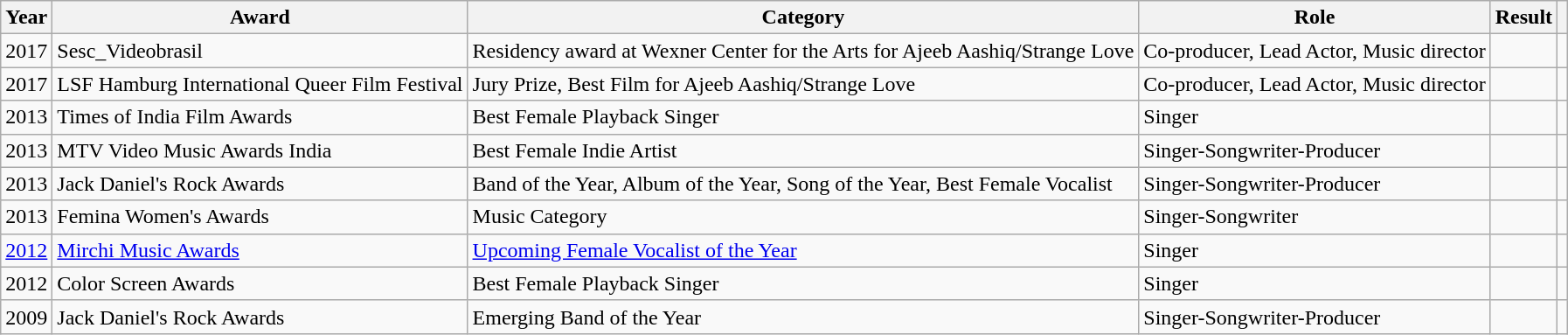<table class="wikitable">
<tr>
<th scope="col">Year</th>
<th scope="col">Award</th>
<th scope="col">Category</th>
<th scope="col">Role</th>
<th scope="col">Result</th>
<th scope="col"></th>
</tr>
<tr>
<td>2017</td>
<td>Sesc_Videobrasil</td>
<td>Residency award at Wexner Center for the Arts for Ajeeb Aashiq/Strange Love</td>
<td>Co-producer, Lead Actor, Music director</td>
<td></td>
<td></td>
</tr>
<tr>
<td>2017</td>
<td>LSF Hamburg International Queer Film Festival</td>
<td>Jury Prize, Best Film for Ajeeb Aashiq/Strange Love</td>
<td>Co-producer, Lead Actor, Music director</td>
<td></td>
<td></td>
</tr>
<tr>
<td>2013</td>
<td>Times of India Film Awards</td>
<td>Best Female Playback Singer</td>
<td>Singer</td>
<td></td>
<td></td>
</tr>
<tr>
<td>2013</td>
<td>MTV Video Music Awards India</td>
<td>Best Female Indie Artist</td>
<td>Singer-Songwriter-Producer</td>
<td></td>
<td></td>
</tr>
<tr>
<td>2013</td>
<td>Jack Daniel's Rock Awards</td>
<td>Band of the Year, Album of the Year, Song of the Year, Best Female Vocalist</td>
<td>Singer-Songwriter-Producer</td>
<td></td>
<td></td>
</tr>
<tr>
<td>2013</td>
<td>Femina Women's Awards</td>
<td>Music Category</td>
<td>Singer-Songwriter</td>
<td></td>
<td></td>
</tr>
<tr>
<td><a href='#'>2012</a></td>
<td><a href='#'>Mirchi Music Awards</a></td>
<td><a href='#'>Upcoming Female Vocalist of the Year</a></td>
<td>Singer</td>
<td></td>
<td></td>
</tr>
<tr>
<td>2012</td>
<td>Color Screen Awards</td>
<td>Best Female Playback Singer</td>
<td>Singer</td>
<td></td>
<td></td>
</tr>
<tr>
<td>2009</td>
<td>Jack Daniel's Rock Awards</td>
<td>Emerging Band of the Year</td>
<td>Singer-Songwriter-Producer</td>
<td></td>
<td></td>
</tr>
</table>
